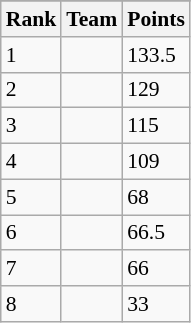<table class="wikitable" style="font-size: 90%;">
<tr>
</tr>
<tr>
<th>Rank</th>
<th>Team</th>
<th>Points</th>
</tr>
<tr>
<td>1</td>
<td></td>
<td>133.5</td>
</tr>
<tr>
<td>2</td>
<td></td>
<td>129</td>
</tr>
<tr>
<td>3</td>
<td></td>
<td>115</td>
</tr>
<tr>
<td>4</td>
<td></td>
<td>109</td>
</tr>
<tr>
<td>5</td>
<td></td>
<td>68</td>
</tr>
<tr>
<td>6</td>
<td></td>
<td>66.5</td>
</tr>
<tr>
<td>7</td>
<td></td>
<td>66</td>
</tr>
<tr>
<td>8</td>
<td></td>
<td>33</td>
</tr>
</table>
